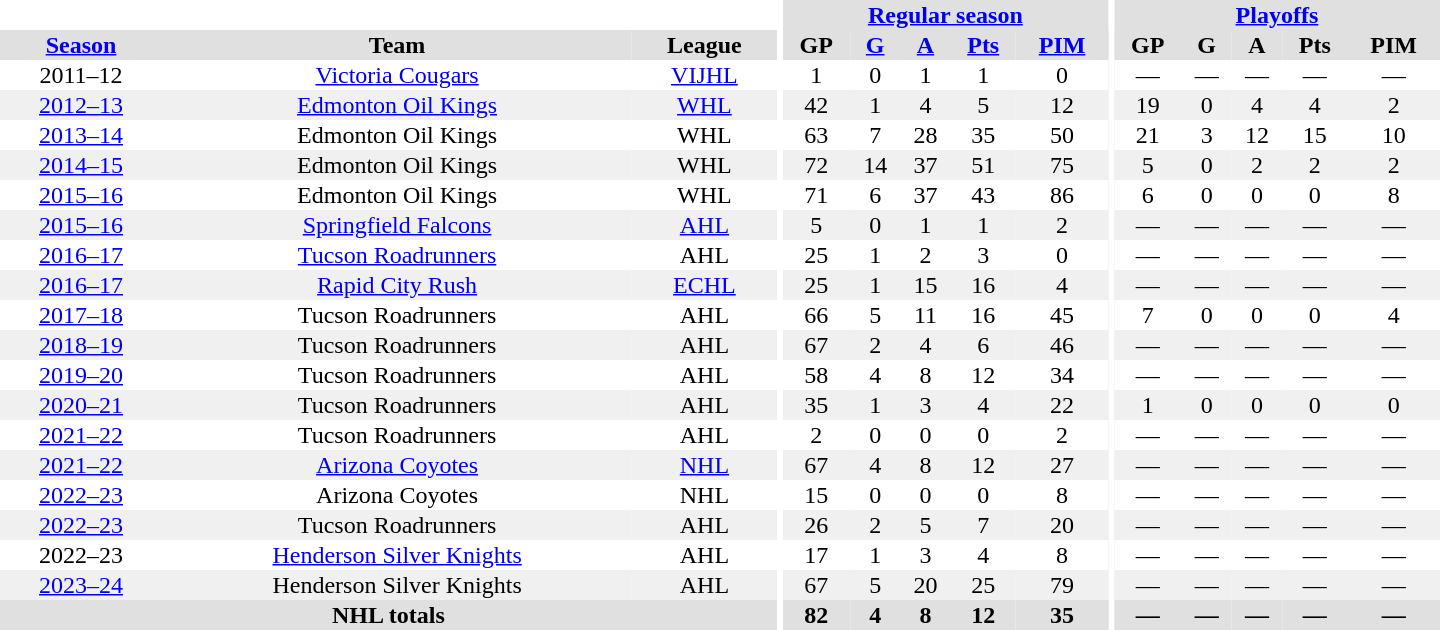<table border="0" cellpadding="1" cellspacing="0" style="text-align:center; width:60em">
<tr bgcolor="#e0e0e0">
<th colspan="3" bgcolor="#ffffff"></th>
<th rowspan="99" bgcolor="#ffffff"></th>
<th colspan="5"><a href='#'>Regular season</a></th>
<th rowspan="99" bgcolor="#ffffff"></th>
<th colspan="5"><a href='#'>Playoffs</a></th>
</tr>
<tr bgcolor="#e0e0e0">
<th><a href='#'>Season</a></th>
<th>Team</th>
<th>League</th>
<th>GP</th>
<th><a href='#'>G</a></th>
<th><a href='#'>A</a></th>
<th><a href='#'>Pts</a></th>
<th><a href='#'>PIM</a></th>
<th>GP</th>
<th>G</th>
<th>A</th>
<th>Pts</th>
<th>PIM</th>
</tr>
<tr>
<td>2011–12</td>
<td><a href='#'>Victoria Cougars</a></td>
<td><a href='#'>VIJHL</a></td>
<td>1</td>
<td>0</td>
<td>1</td>
<td>1</td>
<td>0</td>
<td>—</td>
<td>—</td>
<td>—</td>
<td>—</td>
<td>—</td>
</tr>
<tr bgcolor="#f0f0f0">
<td><a href='#'>2012–13</a></td>
<td><a href='#'>Edmonton Oil Kings</a></td>
<td><a href='#'>WHL</a></td>
<td>42</td>
<td>1</td>
<td>4</td>
<td>5</td>
<td>12</td>
<td>19</td>
<td>0</td>
<td>4</td>
<td>4</td>
<td>2</td>
</tr>
<tr>
<td><a href='#'>2013–14</a></td>
<td>Edmonton Oil Kings</td>
<td>WHL</td>
<td>63</td>
<td>7</td>
<td>28</td>
<td>35</td>
<td>50</td>
<td>21</td>
<td>3</td>
<td>12</td>
<td>15</td>
<td>10</td>
</tr>
<tr bgcolor="#f0f0f0">
<td><a href='#'>2014–15</a></td>
<td>Edmonton Oil Kings</td>
<td>WHL</td>
<td>72</td>
<td>14</td>
<td>37</td>
<td>51</td>
<td>75</td>
<td>5</td>
<td>0</td>
<td>2</td>
<td>2</td>
<td>2</td>
</tr>
<tr>
<td><a href='#'>2015–16</a></td>
<td>Edmonton Oil Kings</td>
<td>WHL</td>
<td>71</td>
<td>6</td>
<td>37</td>
<td>43</td>
<td>86</td>
<td>6</td>
<td>0</td>
<td>0</td>
<td>0</td>
<td>8</td>
</tr>
<tr bgcolor="#f0f0f0">
<td><a href='#'>2015–16</a></td>
<td><a href='#'>Springfield Falcons</a></td>
<td><a href='#'>AHL</a></td>
<td>5</td>
<td>0</td>
<td>1</td>
<td>1</td>
<td>2</td>
<td>—</td>
<td>—</td>
<td>—</td>
<td>—</td>
<td>—</td>
</tr>
<tr>
<td><a href='#'>2016–17</a></td>
<td><a href='#'>Tucson Roadrunners</a></td>
<td>AHL</td>
<td>25</td>
<td>1</td>
<td>2</td>
<td>3</td>
<td>0</td>
<td>—</td>
<td>—</td>
<td>—</td>
<td>—</td>
<td>—</td>
</tr>
<tr bgcolor="#f0f0f0">
<td><a href='#'>2016–17</a></td>
<td><a href='#'>Rapid City Rush</a></td>
<td><a href='#'>ECHL</a></td>
<td>25</td>
<td>1</td>
<td>15</td>
<td>16</td>
<td>4</td>
<td>—</td>
<td>—</td>
<td>—</td>
<td>—</td>
<td>—</td>
</tr>
<tr>
<td><a href='#'>2017–18</a></td>
<td>Tucson Roadrunners</td>
<td>AHL</td>
<td>66</td>
<td>5</td>
<td>11</td>
<td>16</td>
<td>45</td>
<td>7</td>
<td>0</td>
<td>0</td>
<td>0</td>
<td>4</td>
</tr>
<tr bgcolor="#f0f0f0">
<td><a href='#'>2018–19</a></td>
<td>Tucson Roadrunners</td>
<td>AHL</td>
<td>67</td>
<td>2</td>
<td>4</td>
<td>6</td>
<td>46</td>
<td>—</td>
<td>—</td>
<td>—</td>
<td>—</td>
<td>—</td>
</tr>
<tr>
<td><a href='#'>2019–20</a></td>
<td>Tucson Roadrunners</td>
<td>AHL</td>
<td>58</td>
<td>4</td>
<td>8</td>
<td>12</td>
<td>34</td>
<td>—</td>
<td>—</td>
<td>—</td>
<td>—</td>
<td>—</td>
</tr>
<tr bgcolor="#f0f0f0">
<td><a href='#'>2020–21</a></td>
<td>Tucson Roadrunners</td>
<td>AHL</td>
<td>35</td>
<td>1</td>
<td>3</td>
<td>4</td>
<td>22</td>
<td>1</td>
<td>0</td>
<td>0</td>
<td>0</td>
<td>0</td>
</tr>
<tr>
<td><a href='#'>2021–22</a></td>
<td>Tucson Roadrunners</td>
<td>AHL</td>
<td>2</td>
<td>0</td>
<td>0</td>
<td>0</td>
<td>2</td>
<td>—</td>
<td>—</td>
<td>—</td>
<td>—</td>
<td>—</td>
</tr>
<tr bgcolor="#f0f0f0">
<td><a href='#'>2021–22</a></td>
<td><a href='#'>Arizona Coyotes</a></td>
<td><a href='#'>NHL</a></td>
<td>67</td>
<td>4</td>
<td>8</td>
<td>12</td>
<td>27</td>
<td>—</td>
<td>—</td>
<td>—</td>
<td>—</td>
<td>—</td>
</tr>
<tr>
<td><a href='#'>2022–23</a></td>
<td>Arizona Coyotes</td>
<td>NHL</td>
<td>15</td>
<td>0</td>
<td>0</td>
<td>0</td>
<td>8</td>
<td>—</td>
<td>—</td>
<td>—</td>
<td>—</td>
<td>—</td>
</tr>
<tr bgcolor="#f0f0f0">
<td><a href='#'>2022–23</a></td>
<td>Tucson Roadrunners</td>
<td>AHL</td>
<td>26</td>
<td>2</td>
<td>5</td>
<td>7</td>
<td>20</td>
<td>—</td>
<td>—</td>
<td>—</td>
<td>—</td>
<td>—</td>
</tr>
<tr>
<td>2022–23</td>
<td><a href='#'>Henderson Silver Knights</a></td>
<td>AHL</td>
<td>17</td>
<td>1</td>
<td>3</td>
<td>4</td>
<td>8</td>
<td>—</td>
<td>—</td>
<td>—</td>
<td>—</td>
<td>—</td>
</tr>
<tr bgcolor="#f0f0f0">
<td><a href='#'>2023–24</a></td>
<td>Henderson Silver Knights</td>
<td>AHL</td>
<td>67</td>
<td>5</td>
<td>20</td>
<td>25</td>
<td>79</td>
<td>—</td>
<td>—</td>
<td>—</td>
<td>—</td>
<td>—</td>
</tr>
<tr bgcolor="#e0e0e0">
<th colspan="3">NHL totals</th>
<th>82</th>
<th>4</th>
<th>8</th>
<th>12</th>
<th>35</th>
<th>—</th>
<th>—</th>
<th>—</th>
<th>—</th>
<th>—</th>
</tr>
</table>
